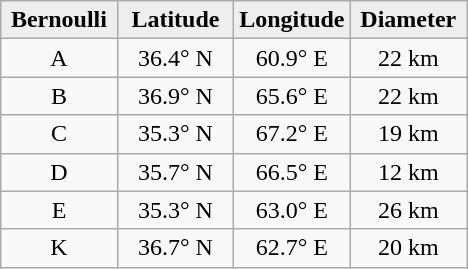<table class="wikitable">
<tr>
<th width="25%" style="background:#eeeeee;">Bernoulli</th>
<th width="25%" style="background:#eeeeee;">Latitude</th>
<th width="25%" style="background:#eeeeee;">Longitude</th>
<th width="25%" style="background:#eeeeee;">Diameter</th>
</tr>
<tr>
<td align="center">A</td>
<td align="center">36.4° N</td>
<td align="center">60.9° E</td>
<td align="center">22 km</td>
</tr>
<tr>
<td align="center">B</td>
<td align="center">36.9° N</td>
<td align="center">65.6° E</td>
<td align="center">22 km</td>
</tr>
<tr>
<td align="center">C</td>
<td align="center">35.3° N</td>
<td align="center">67.2° E</td>
<td align="center">19 km</td>
</tr>
<tr>
<td align="center">D</td>
<td align="center">35.7° N</td>
<td align="center">66.5° E</td>
<td align="center">12 km</td>
</tr>
<tr>
<td align="center">E</td>
<td align="center">35.3° N</td>
<td align="center">63.0° E</td>
<td align="center">26 km</td>
</tr>
<tr>
<td align="center">K</td>
<td align="center">36.7° N</td>
<td align="center">62.7° E</td>
<td align="center">20 km</td>
</tr>
</table>
